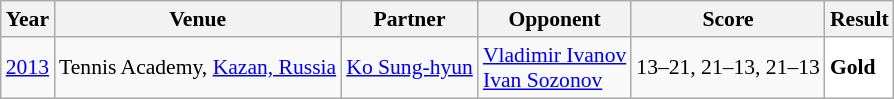<table class="sortable wikitable" style="font-size: 90%;">
<tr>
<th>Year</th>
<th>Venue</th>
<th>Partner</th>
<th>Opponent</th>
<th>Score</th>
<th>Result</th>
</tr>
<tr>
<td align="center"><a href='#'>2013</a></td>
<td align="left">Tennis Academy, <a href='#'>Kazan, Russia</a></td>
<td align="left"> <a href='#'>Ko Sung-hyun</a></td>
<td align="left"> <a href='#'>Vladimir Ivanov</a> <br>  <a href='#'>Ivan Sozonov</a></td>
<td align="left">13–21, 21–13, 21–13</td>
<td style="text-align:left; background:white"> <strong>Gold</strong></td>
</tr>
</table>
